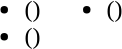<table>
<tr>
<td valign="top"><br><ul><li> ()</li><li> ()</li></ul></td>
<td valign="top"><br><ul><li> ()</li></ul></td>
</tr>
</table>
